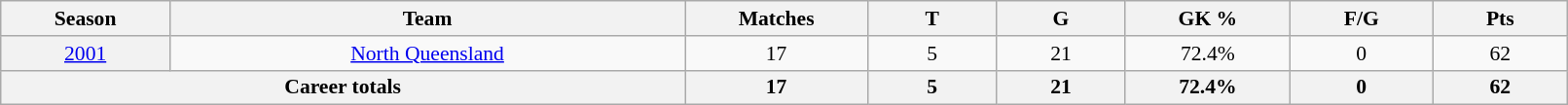<table class="wikitable sortable"  style="font-size:90%; text-align:center; width:85%;">
<tr>
<th width=2%>Season</th>
<th width=8%>Team</th>
<th width=2%>Matches</th>
<th width=2%>T</th>
<th width=2%>G</th>
<th width=2%>GK %</th>
<th width=2%>F/G</th>
<th width=2%>Pts</th>
</tr>
<tr>
<th scope="row" style="text-align:center; font-weight:normal"><a href='#'>2001</a></th>
<td style="text-align:center;"> <a href='#'>North Queensland</a></td>
<td>17</td>
<td>5</td>
<td>21</td>
<td>72.4%</td>
<td>0</td>
<td>62</td>
</tr>
<tr class="sortbottom">
<th colspan=2>Career totals</th>
<th>17</th>
<th>5</th>
<th>21</th>
<th>72.4%</th>
<th>0</th>
<th>62</th>
</tr>
</table>
